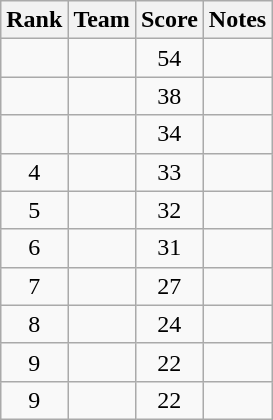<table class="wikitable sortable" style="text-align:center">
<tr>
<th>Rank</th>
<th>Team</th>
<th>Score</th>
<th>Notes</th>
</tr>
<tr>
<td></td>
<td></td>
<td>54</td>
<td></td>
</tr>
<tr>
<td></td>
<td></td>
<td>38</td>
<td></td>
</tr>
<tr>
<td></td>
<td></td>
<td>34</td>
<td></td>
</tr>
<tr>
<td>4</td>
<td></td>
<td>33</td>
<td></td>
</tr>
<tr>
<td>5</td>
<td></td>
<td>32</td>
<td></td>
</tr>
<tr>
<td>6</td>
<td></td>
<td>31</td>
<td></td>
</tr>
<tr>
<td>7</td>
<td></td>
<td>27</td>
<td></td>
</tr>
<tr>
<td>8</td>
<td></td>
<td>24</td>
<td></td>
</tr>
<tr>
<td>9</td>
<td></td>
<td>22</td>
<td></td>
</tr>
<tr>
<td>9</td>
<td></td>
<td>22</td>
<td></td>
</tr>
</table>
